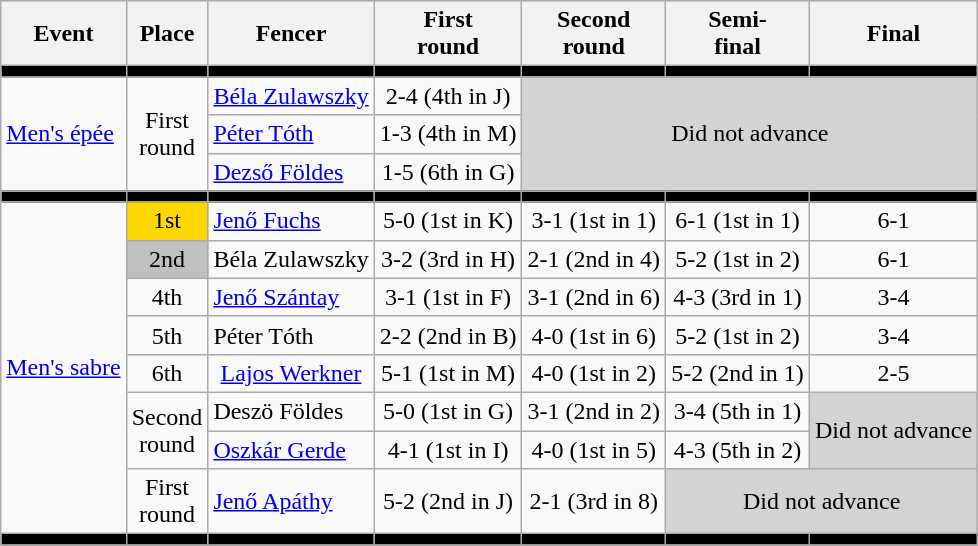<table class=wikitable>
<tr>
<th>Event</th>
<th>Place</th>
<th>Fencer</th>
<th>First <br> round</th>
<th>Second <br> round</th>
<th>Semi-<br>final</th>
<th>Final</th>
</tr>
<tr bgcolor=black>
<td></td>
<td></td>
<td></td>
<td></td>
<td></td>
<td></td>
<td></td>
</tr>
<tr align=center>
<td rowspan=3 align=left><a href='#'>Men's épée</a></td>
<td rowspan=3>First <br> round</td>
<td align=left><a href='#'>Béla Zulawszky</a></td>
<td>2-4 (4th in J)</td>
<td rowspan=3 colspan=3 bgcolor=lightgray>Did not advance</td>
</tr>
<tr align=center>
<td align=left><a href='#'>Péter Tóth</a></td>
<td>1-3 (4th in M)</td>
</tr>
<tr align=center>
<td align=left><a href='#'>Dezső Földes</a></td>
<td>1-5 (6th in G)</td>
</tr>
<tr bgcolor=black>
<td></td>
<td></td>
<td></td>
<td></td>
<td></td>
<td></td>
<td></td>
</tr>
<tr align=center>
<td rowspan=8 align=left><a href='#'>Men's sabre</a></td>
<td bgcolor=gold>1st</td>
<td align=left><a href='#'>Jenő Fuchs</a></td>
<td>5-0 (1st in K)</td>
<td>3-1 (1st in 1)</td>
<td>6-1 (1st in 1)</td>
<td>6-1</td>
</tr>
<tr align=center>
<td bgcolor=silver>2nd</td>
<td align=left>Béla Zulawszky</td>
<td>3-2 (3rd in H)</td>
<td>2-1 (2nd in 4)</td>
<td>5-2 (1st in 2)</td>
<td>6-1</td>
</tr>
<tr align=center>
<td>4th</td>
<td align=left><a href='#'>Jenő Szántay</a></td>
<td>3-1 (1st in F)</td>
<td>3-1 (2nd in 6)</td>
<td>4-3 (3rd in 1)</td>
<td>3-4</td>
</tr>
<tr align=center>
<td>5th</td>
<td align=left>Péter Tóth</td>
<td>2-2 (2nd in B)</td>
<td>4-0 (1st in 6)</td>
<td>5-2 (1st in 2)</td>
<td>3-4</td>
</tr>
<tr align=center>
<td>6th</td>
<td aling=left><a href='#'>Lajos Werkner</a></td>
<td>5-1 (1st in M)</td>
<td>4-0 (1st in 2)</td>
<td>5-2 (2nd in 1)</td>
<td>2-5</td>
</tr>
<tr align=center>
<td rowspan=2>Second <br> round</td>
<td align=left>Deszö Földes</td>
<td>5-0 (1st in G)</td>
<td>3-1 (2nd in 2)</td>
<td>3-4 (5th in 1)</td>
<td rowspan=2 bgcolor=lightgray>Did not advance</td>
</tr>
<tr align=center>
<td align=left><a href='#'>Oszkár Gerde</a></td>
<td>4-1 (1st in I)</td>
<td>4-0 (1st in 5)</td>
<td>4-3 (5th in 2)</td>
</tr>
<tr align=center>
<td>First <br> round</td>
<td align=left><a href='#'>Jenő Apáthy</a></td>
<td>5-2 (2nd in J)</td>
<td>2-1 (3rd in 8)</td>
<td colspan=2 bgcolor=lightgray>Did not advance</td>
</tr>
<tr bgcolor=black>
<td></td>
<td></td>
<td></td>
<td></td>
<td></td>
<td></td>
<td></td>
</tr>
</table>
